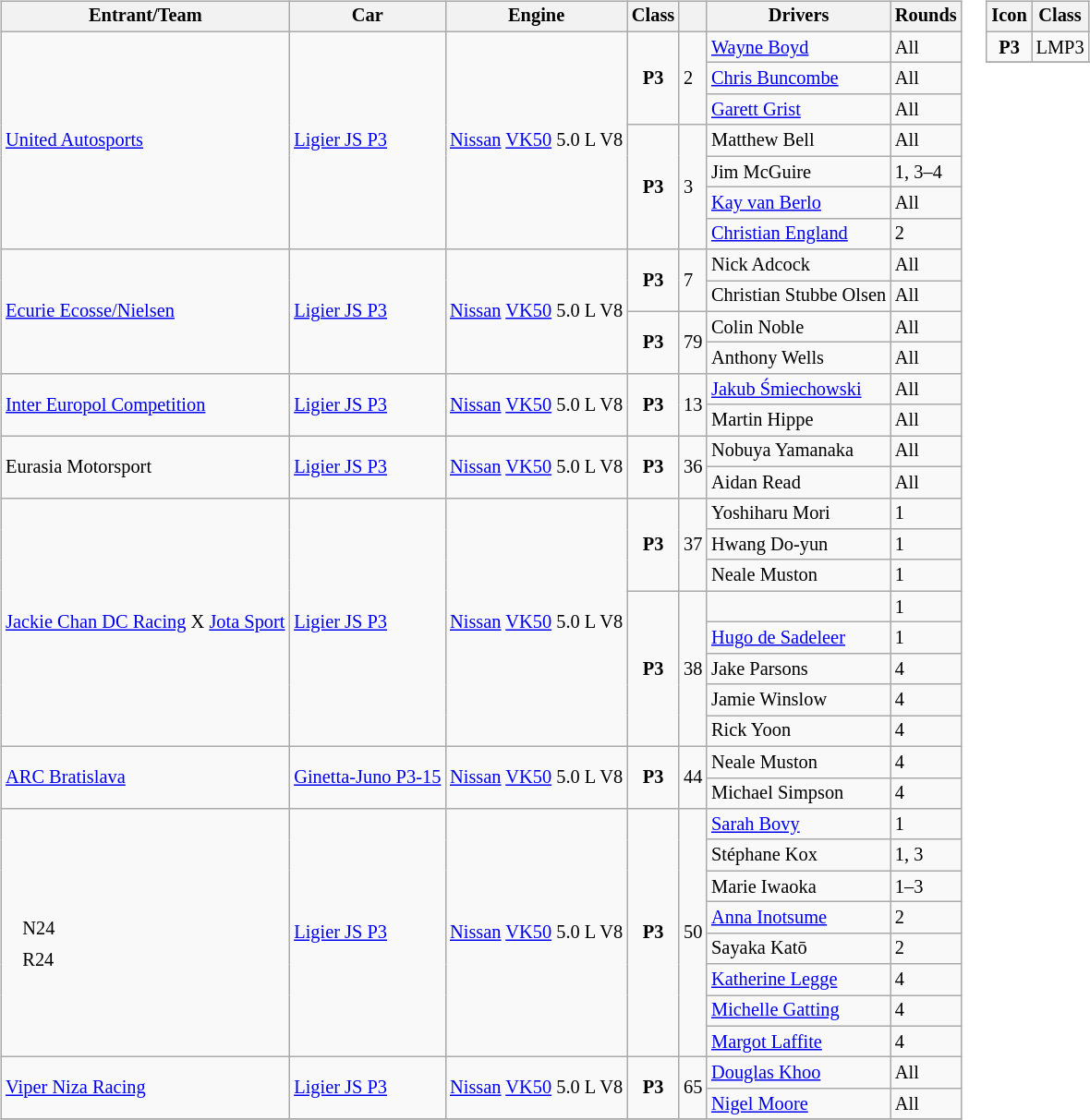<table>
<tr>
<td><br><table class="wikitable" style="font-size: 85%">
<tr>
<th>Entrant/Team</th>
<th>Car</th>
<th>Engine</th>
<th>Class</th>
<th></th>
<th>Drivers</th>
<th>Rounds</th>
</tr>
<tr>
<td rowspan=7> <a href='#'>United Autosports</a></td>
<td rowspan=7><a href='#'>Ligier JS P3</a></td>
<td rowspan=7><a href='#'>Nissan</a> <a href='#'>VK50</a> 5.0 L V8</td>
<td align=center rowspan=3><strong><span>P3</span></strong></td>
<td rowspan=3>2</td>
<td> <a href='#'>Wayne Boyd</a></td>
<td>All</td>
</tr>
<tr>
<td> <a href='#'>Chris Buncombe</a></td>
<td>All</td>
</tr>
<tr>
<td> <a href='#'>Garett Grist</a></td>
<td>All</td>
</tr>
<tr>
<td align=center rowspan=4><strong><span>P3</span></strong></td>
<td rowspan=4>3</td>
<td> Matthew Bell</td>
<td>All</td>
</tr>
<tr>
<td> Jim McGuire</td>
<td>1, 3–4</td>
</tr>
<tr>
<td> <a href='#'>Kay van Berlo</a></td>
<td>All</td>
</tr>
<tr>
<td> <a href='#'>Christian England</a></td>
<td>2</td>
</tr>
<tr>
<td rowspan=4> <a href='#'>Ecurie Ecosse/Nielsen</a></td>
<td rowspan=4><a href='#'>Ligier JS P3</a></td>
<td rowspan=4><a href='#'>Nissan</a> <a href='#'>VK50</a> 5.0 L V8</td>
<td align=center rowspan=2><strong><span>P3</span></strong></td>
<td rowspan=2>7</td>
<td> Nick Adcock</td>
<td>All</td>
</tr>
<tr>
<td> Christian Stubbe Olsen</td>
<td>All</td>
</tr>
<tr>
<td align=center rowspan=2><strong><span>P3</span></strong></td>
<td rowspan=2>79</td>
<td> Colin Noble</td>
<td>All</td>
</tr>
<tr>
<td> Anthony Wells</td>
<td>All</td>
</tr>
<tr>
<td rowspan=2> <a href='#'>Inter Europol Competition</a></td>
<td rowspan=2><a href='#'>Ligier JS P3</a></td>
<td rowspan=2><a href='#'>Nissan</a> <a href='#'>VK50</a> 5.0 L V8</td>
<td align=center rowspan=2><strong><span>P3</span></strong></td>
<td rowspan=2>13</td>
<td> <a href='#'>Jakub Śmiechowski</a></td>
<td>All</td>
</tr>
<tr>
<td> Martin Hippe</td>
<td>All</td>
</tr>
<tr>
<td rowspan=2> Eurasia Motorsport</td>
<td rowspan=2><a href='#'>Ligier JS P3</a></td>
<td rowspan=2><a href='#'>Nissan</a> <a href='#'>VK50</a> 5.0 L V8</td>
<td align=center rowspan=2><strong><span>P3</span></strong></td>
<td rowspan=2>36</td>
<td> Nobuya Yamanaka</td>
<td>All</td>
</tr>
<tr>
<td> Aidan Read</td>
<td>All</td>
</tr>
<tr>
<td rowspan=8> <a href='#'>Jackie Chan DC Racing</a> X <a href='#'>Jota Sport</a></td>
<td rowspan=8><a href='#'>Ligier JS P3</a></td>
<td rowspan=8><a href='#'>Nissan</a> <a href='#'>VK50</a> 5.0 L V8</td>
<td align=center rowspan=3><strong><span>P3</span></strong></td>
<td rowspan=3>37</td>
<td> Yoshiharu Mori</td>
<td>1</td>
</tr>
<tr>
<td> Hwang Do-yun</td>
<td>1</td>
</tr>
<tr>
<td> Neale Muston</td>
<td>1</td>
</tr>
<tr>
<td align=center rowspan=5><strong><span>P3</span></strong></td>
<td rowspan=5>38</td>
<td> </td>
<td>1</td>
</tr>
<tr>
<td> <a href='#'>Hugo de Sadeleer</a></td>
<td>1</td>
</tr>
<tr>
<td> Jake Parsons</td>
<td>4</td>
</tr>
<tr>
<td> Jamie Winslow</td>
<td>4</td>
</tr>
<tr>
<td> Rick Yoon</td>
<td>4</td>
</tr>
<tr>
<td rowspan=2> <a href='#'>ARC Bratislava</a></td>
<td rowspan=2><a href='#'>Ginetta-Juno P3-15</a></td>
<td rowspan=2><a href='#'>Nissan</a> <a href='#'>VK50</a> 5.0 L V8</td>
<td align=center rowspan=2><strong><span>P3</span></strong></td>
<td rowspan=2>44</td>
<td> Neale Muston</td>
<td>4</td>
</tr>
<tr>
<td> Michael Simpson</td>
<td>4</td>
</tr>
<tr>
<td rowspan=8><br><table style="float: left; border-top:transparent; border-right:transparent; border-bottom:transparent; border-left:transparent;">
<tr>
<td style=" border-top:transparent; border-right:transparent; border-bottom:transparent; border-left:transparent;" rowspan=12></td>
<td style=" border-top:transparent; border-right:transparent; border-bottom:transparent; border-left:transparent;">N24</td>
</tr>
<tr>
<td style=" border-top:transparent; border-right:transparent; border-bottom:transparent; border-left:transparent;">R24</td>
</tr>
</table>
</td>
<td rowspan=8><a href='#'>Ligier JS P3</a></td>
<td rowspan=8><a href='#'>Nissan</a> <a href='#'>VK50</a> 5.0 L V8</td>
<td align=center rowspan=8><strong><span>P3</span></strong></td>
<td rowspan=8>50</td>
<td> <a href='#'>Sarah Bovy</a></td>
<td>1</td>
</tr>
<tr>
<td> Stéphane Kox</td>
<td>1, 3</td>
</tr>
<tr>
<td> Marie Iwaoka</td>
<td>1–3</td>
</tr>
<tr>
<td> <a href='#'>Anna Inotsume</a></td>
<td>2</td>
</tr>
<tr>
<td> Sayaka Katō</td>
<td>2</td>
</tr>
<tr>
<td> <a href='#'>Katherine Legge</a></td>
<td>4</td>
</tr>
<tr>
<td> <a href='#'>Michelle Gatting</a></td>
<td>4</td>
</tr>
<tr>
<td> <a href='#'>Margot Laffite</a></td>
<td>4</td>
</tr>
<tr>
<td rowspan=2> <a href='#'>Viper Niza Racing</a></td>
<td rowspan=2><a href='#'>Ligier JS P3</a></td>
<td rowspan=2><a href='#'>Nissan</a> <a href='#'>VK50</a> 5.0 L V8</td>
<td align=center rowspan=2><strong><span>P3</span></strong></td>
<td rowspan=2>65</td>
<td> <a href='#'>Douglas Khoo</a></td>
<td>All</td>
</tr>
<tr>
<td> <a href='#'>Nigel Moore</a></td>
<td>All</td>
</tr>
<tr>
</tr>
</table>
</td>
<td valign="top"><br><table class="wikitable" style="font-size: 85%;">
<tr>
<th>Icon</th>
<th>Class</th>
</tr>
<tr>
<td align=center><strong><span>P3</span></strong></td>
<td>LMP3</td>
</tr>
<tr>
</tr>
</table>
</td>
</tr>
</table>
